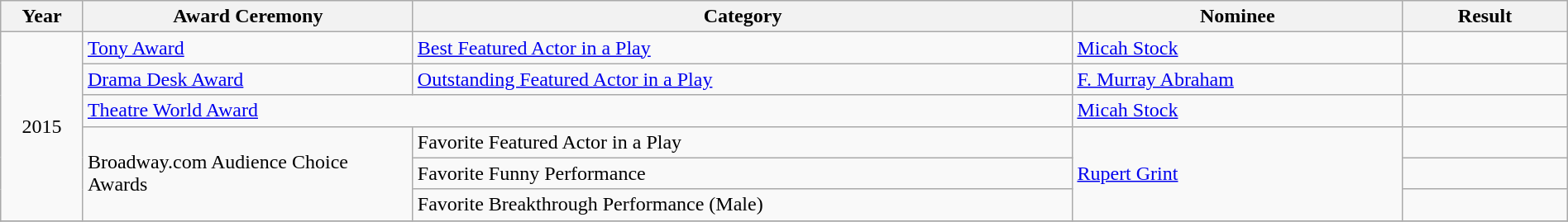<table class="wikitable" width="100%">
<tr>
<th width="5%">Year</th>
<th width="20%">Award Ceremony</th>
<th width="40%">Category</th>
<th width="20%">Nominee</th>
<th width="10%">Result</th>
</tr>
<tr>
<td rowspan="6" align="center">2015</td>
<td><a href='#'>Tony Award</a></td>
<td><a href='#'>Best Featured Actor in a Play</a></td>
<td><a href='#'>Micah Stock</a></td>
<td></td>
</tr>
<tr>
<td><a href='#'>Drama Desk Award</a></td>
<td><a href='#'>Outstanding Featured Actor in a Play</a></td>
<td><a href='#'>F. Murray Abraham</a></td>
<td></td>
</tr>
<tr>
<td colspan="2"><a href='#'>Theatre World Award</a></td>
<td><a href='#'>Micah Stock</a></td>
<td></td>
</tr>
<tr>
<td rowspan="3">Broadway.com Audience Choice Awards</td>
<td>Favorite Featured Actor in a Play</td>
<td rowspan="3"><a href='#'>Rupert Grint</a></td>
<td></td>
</tr>
<tr>
<td>Favorite Funny Performance</td>
<td></td>
</tr>
<tr>
<td>Favorite Breakthrough Performance (Male)</td>
<td></td>
</tr>
<tr>
</tr>
</table>
